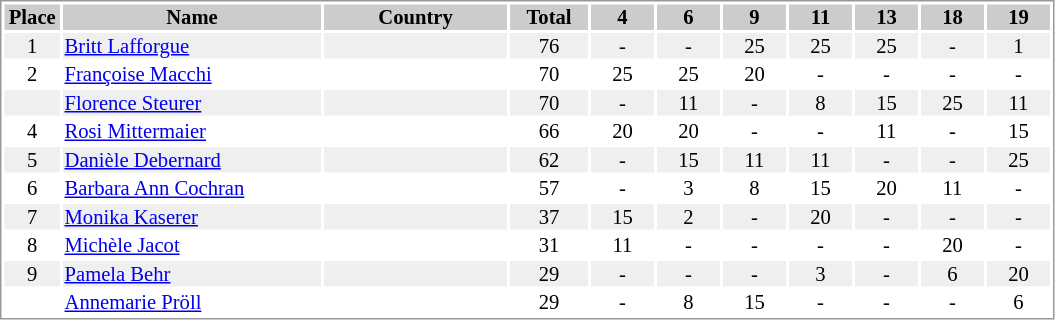<table border="0" style="border: 1px solid #999; background-color:#FFFFFF; text-align:center; font-size:86%; line-height:15px;">
<tr align="center" bgcolor="#CCCCCC">
<th width=35>Place</th>
<th width=170>Name</th>
<th width=120>Country</th>
<th width=50>Total</th>
<th width=40>4</th>
<th width=40>6</th>
<th width=40>9</th>
<th width=40>11</th>
<th width=40>13</th>
<th width=40>18</th>
<th width=40>19</th>
</tr>
<tr bgcolor="#EFEFEF">
<td>1</td>
<td align="left"><a href='#'>Britt Lafforgue</a></td>
<td align="left"></td>
<td>76</td>
<td>-</td>
<td>-</td>
<td>25</td>
<td>25</td>
<td>25</td>
<td>-</td>
<td>1</td>
</tr>
<tr>
<td>2</td>
<td align="left"><a href='#'>Françoise Macchi</a></td>
<td align="left"></td>
<td>70</td>
<td>25</td>
<td>25</td>
<td>20</td>
<td>-</td>
<td>-</td>
<td>-</td>
<td>-</td>
</tr>
<tr bgcolor="#EFEFEF">
<td></td>
<td align="left"><a href='#'>Florence Steurer</a></td>
<td align="left"></td>
<td>70</td>
<td>-</td>
<td>11</td>
<td>-</td>
<td>8</td>
<td>15</td>
<td>25</td>
<td>11</td>
</tr>
<tr>
<td>4</td>
<td align="left"><a href='#'>Rosi Mittermaier</a></td>
<td align="left"></td>
<td>66</td>
<td>20</td>
<td>20</td>
<td>-</td>
<td>-</td>
<td>11</td>
<td>-</td>
<td>15</td>
</tr>
<tr bgcolor="#EFEFEF">
<td>5</td>
<td align="left"><a href='#'>Danièle Debernard</a></td>
<td align="left"></td>
<td>62</td>
<td>-</td>
<td>15</td>
<td>11</td>
<td>11</td>
<td>-</td>
<td>-</td>
<td>25</td>
</tr>
<tr>
<td>6</td>
<td align="left"><a href='#'>Barbara Ann Cochran</a></td>
<td align="left"></td>
<td>57</td>
<td>-</td>
<td>3</td>
<td>8</td>
<td>15</td>
<td>20</td>
<td>11</td>
<td>-</td>
</tr>
<tr bgcolor="#EFEFEF">
<td>7</td>
<td align="left"><a href='#'>Monika Kaserer</a></td>
<td align="left"></td>
<td>37</td>
<td>15</td>
<td>2</td>
<td>-</td>
<td>20</td>
<td>-</td>
<td>-</td>
<td>-</td>
</tr>
<tr>
<td>8</td>
<td align="left"><a href='#'>Michèle Jacot</a></td>
<td align="left"></td>
<td>31</td>
<td>11</td>
<td>-</td>
<td>-</td>
<td>-</td>
<td>-</td>
<td>20</td>
<td>-</td>
</tr>
<tr bgcolor="#EFEFEF">
<td>9</td>
<td align="left"><a href='#'>Pamela Behr</a></td>
<td align="left"></td>
<td>29</td>
<td>-</td>
<td>-</td>
<td>-</td>
<td>3</td>
<td>-</td>
<td>6</td>
<td>20</td>
</tr>
<tr>
<td></td>
<td align="left"><a href='#'>Annemarie Pröll</a></td>
<td align="left"></td>
<td>29</td>
<td>-</td>
<td>8</td>
<td>15</td>
<td>-</td>
<td>-</td>
<td>-</td>
<td>6</td>
</tr>
</table>
